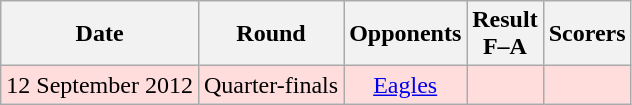<table class="wikitable" style="text-align:center">
<tr>
<th>Date</th>
<th>Round</th>
<th>Opponents</th>
<th>Result<br>F–A</th>
<th>Scorers</th>
</tr>
<tr bgcolor="#ffdddd">
<td>12 September 2012</td>
<td>Quarter-finals</td>
<td><a href='#'>Eagles</a></td>
<td></td>
<td></td>
</tr>
</table>
